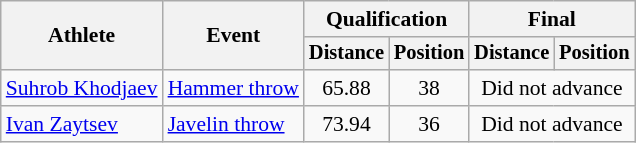<table class=wikitable style="font-size:90%">
<tr>
<th rowspan="2">Athlete</th>
<th rowspan="2">Event</th>
<th colspan="2">Qualification</th>
<th colspan="2">Final</th>
</tr>
<tr style="font-size:95%">
<th>Distance</th>
<th>Position</th>
<th>Distance</th>
<th>Position</th>
</tr>
<tr align=center>
<td align=left><a href='#'>Suhrob Khodjaev</a></td>
<td align=left><a href='#'>Hammer throw</a></td>
<td>65.88</td>
<td>38</td>
<td colspan=2>Did not advance</td>
</tr>
<tr align=center>
<td align=left><a href='#'>Ivan Zaytsev</a></td>
<td align=left><a href='#'>Javelin throw</a></td>
<td>73.94</td>
<td>36</td>
<td colspan=2>Did not advance</td>
</tr>
</table>
